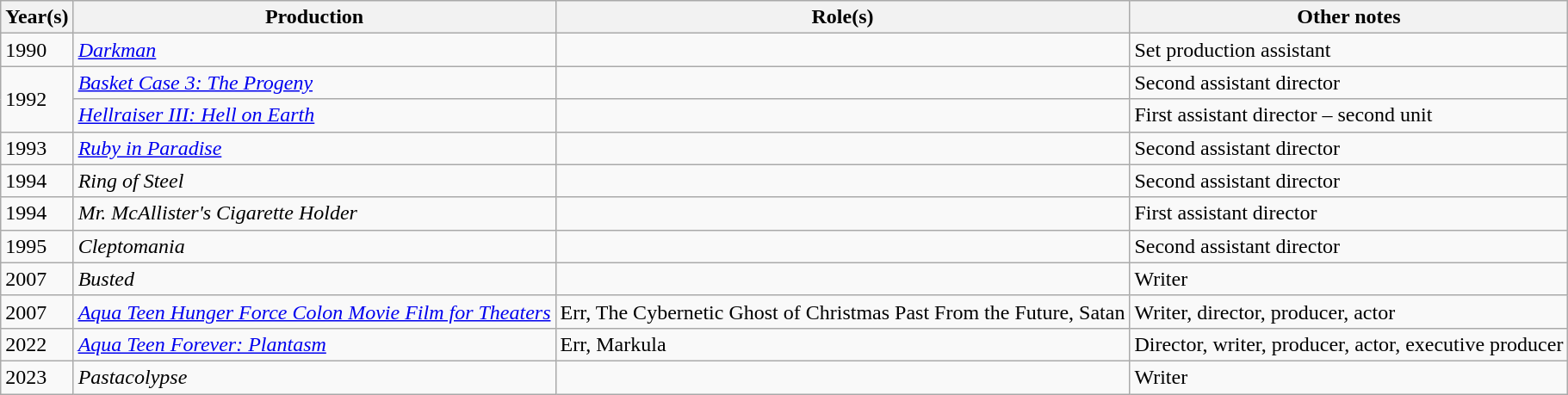<table class="wikitable">
<tr>
<th>Year(s)</th>
<th>Production</th>
<th>Role(s)</th>
<th>Other notes</th>
</tr>
<tr>
<td>1990</td>
<td><em><a href='#'>Darkman</a></em></td>
<td></td>
<td>Set production assistant</td>
</tr>
<tr>
<td rowspan="2">1992</td>
<td><em><a href='#'>Basket Case 3: The Progeny</a></em></td>
<td></td>
<td>Second assistant director</td>
</tr>
<tr>
<td><em><a href='#'>Hellraiser III: Hell on Earth</a></em></td>
<td></td>
<td>First assistant director – second unit</td>
</tr>
<tr>
<td>1993</td>
<td><em><a href='#'>Ruby in Paradise</a></em></td>
<td></td>
<td>Second assistant director</td>
</tr>
<tr>
<td>1994</td>
<td><em>Ring of Steel</em></td>
<td></td>
<td>Second assistant director</td>
</tr>
<tr>
<td>1994</td>
<td><em>Mr. McAllister's Cigarette Holder</em></td>
<td></td>
<td>First assistant director</td>
</tr>
<tr>
<td>1995</td>
<td><em>Cleptomania</em></td>
<td></td>
<td>Second assistant director</td>
</tr>
<tr>
<td>2007</td>
<td><em>Busted</em></td>
<td></td>
<td>Writer</td>
</tr>
<tr>
<td>2007</td>
<td><em><a href='#'>Aqua Teen Hunger Force Colon Movie Film for Theaters</a></em></td>
<td>Err, The Cybernetic Ghost of Christmas Past From the Future, Satan</td>
<td>Writer, director, producer, actor</td>
</tr>
<tr>
<td>2022</td>
<td><em><a href='#'>Aqua Teen Forever: Plantasm</a></em></td>
<td>Err, Markula</td>
<td>Director, writer, producer, actor, executive producer</td>
</tr>
<tr>
<td>2023</td>
<td><em>Pastacolypse</em></td>
<td></td>
<td>Writer</td>
</tr>
</table>
